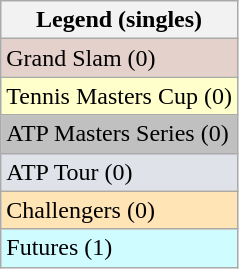<table class="wikitable">
<tr>
<th>Legend (singles)</th>
</tr>
<tr bgcolor="#e5d1cb">
<td>Grand Slam (0)</td>
</tr>
<tr bgcolor="ffffcc">
<td>Tennis Masters Cup (0)</td>
</tr>
<tr bgcolor="silver">
<td>ATP Masters Series (0)</td>
</tr>
<tr bgcolor="#dfe2e9">
<td>ATP Tour (0)</td>
</tr>
<tr bgcolor="moccasin">
<td>Challengers (0)</td>
</tr>
<tr bgcolor="CFFCFF">
<td>Futures (1)</td>
</tr>
</table>
